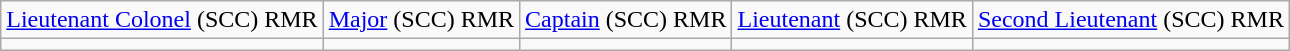<table class="wikitable">
<tr style="text-align:center;">
<td><a href='#'>Lieutenant Colonel</a> (SCC) RMR</td>
<td><a href='#'>Major</a> (SCC) RMR</td>
<td><a href='#'>Captain</a> (SCC) RMR</td>
<td><a href='#'>Lieutenant</a> (SCC) RMR</td>
<td><a href='#'>Second Lieutenant</a> (SCC) RMR</td>
</tr>
<tr style="text-align:center;">
<td></td>
<td></td>
<td></td>
<td></td>
<td></td>
</tr>
</table>
